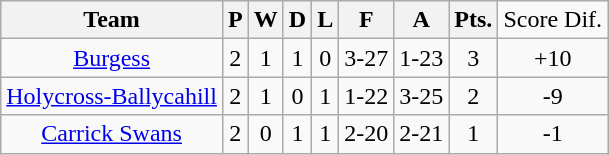<table class="wikitable">
<tr>
<th>Team</th>
<th>P</th>
<th>W</th>
<th>D</th>
<th>L</th>
<th>F</th>
<th>A</th>
<th>Pts.</th>
<td>Score Dif.</td>
</tr>
<tr align="center">
<td><a href='#'>Burgess</a></td>
<td>2</td>
<td>1</td>
<td>1</td>
<td>0</td>
<td>3-27</td>
<td>1-23</td>
<td>3</td>
<td>+10</td>
</tr>
<tr align="center">
<td><a href='#'>Holycross-Ballycahill</a></td>
<td>2</td>
<td>1</td>
<td>0</td>
<td>1</td>
<td>1-22</td>
<td>3-25</td>
<td>2</td>
<td>-9</td>
</tr>
<tr align="center">
<td><a href='#'>Carrick Swans</a></td>
<td>2</td>
<td>0</td>
<td>1</td>
<td>1</td>
<td>2-20</td>
<td>2-21</td>
<td>1</td>
<td>-1</td>
</tr>
</table>
